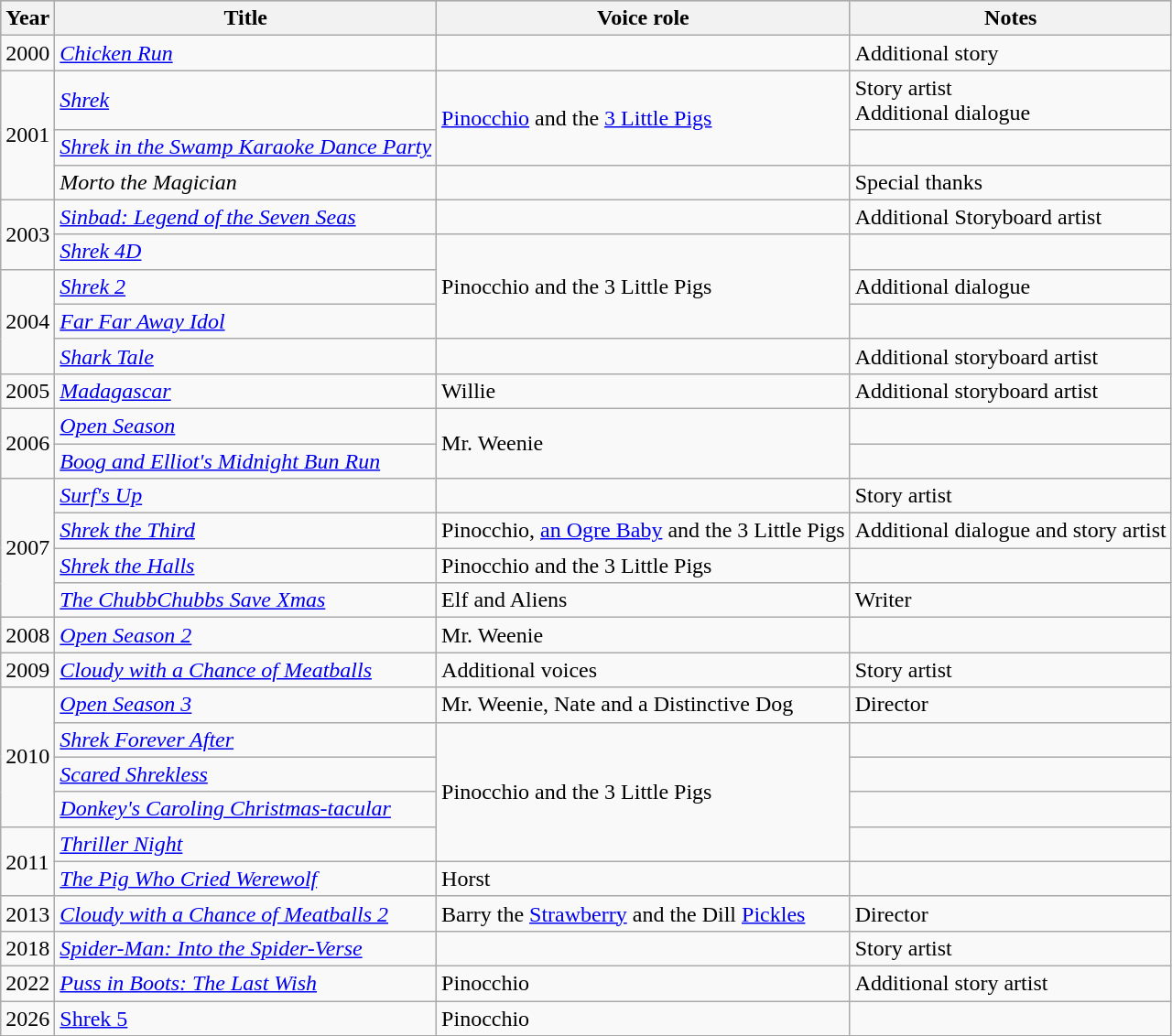<table class="wikitable">
<tr style="background:#b0c4de; text-align:center;">
<th>Year</th>
<th>Title</th>
<th>Voice role</th>
<th>Notes</th>
</tr>
<tr>
<td>2000</td>
<td><em><a href='#'>Chicken Run</a></em></td>
<td></td>
<td>Additional story</td>
</tr>
<tr>
<td rowspan = "3">2001</td>
<td><em><a href='#'>Shrek</a></em></td>
<td rowspan = "2"><a href='#'>Pinocchio</a> and the <a href='#'>3 Little Pigs</a></td>
<td>Story artist<br>Additional dialogue</td>
</tr>
<tr>
<td><em><a href='#'>Shrek in the Swamp Karaoke Dance Party</a></em></td>
<td></td>
</tr>
<tr>
<td><em>Morto the Magician</em></td>
<td></td>
<td>Special thanks</td>
</tr>
<tr>
<td rowspan = "2">2003</td>
<td><em><a href='#'>Sinbad: Legend of the Seven Seas</a></em></td>
<td></td>
<td>Additional Storyboard artist</td>
</tr>
<tr>
<td><em><a href='#'>Shrek 4D</a></em></td>
<td rowspan = "3">Pinocchio  and the 3 Little Pigs</td>
<td></td>
</tr>
<tr>
<td rowspan="3">2004</td>
<td><em><a href='#'>Shrek 2</a></em></td>
<td>Additional dialogue</td>
</tr>
<tr>
<td><em><a href='#'>Far Far Away Idol</a></em></td>
<td></td>
</tr>
<tr>
<td><em><a href='#'>Shark Tale</a></em></td>
<td></td>
<td>Additional storyboard artist</td>
</tr>
<tr>
<td>2005</td>
<td><em><a href='#'>Madagascar</a></em></td>
<td>Willie</td>
<td>Additional storyboard artist</td>
</tr>
<tr>
<td rowspan = "2">2006</td>
<td><em><a href='#'>Open Season</a></em></td>
<td rowspan = "2">Mr. Weenie</td>
<td></td>
</tr>
<tr>
<td><em><a href='#'>Boog and Elliot's Midnight Bun Run</a></em></td>
<td></td>
</tr>
<tr>
<td rowspan = "4">2007</td>
<td><em><a href='#'>Surf's Up</a></em></td>
<td></td>
<td>Story artist</td>
</tr>
<tr>
<td><em><a href='#'>Shrek the Third</a></em></td>
<td>Pinocchio, <a href='#'>an Ogre Baby</a> and the 3 Little Pigs</td>
<td>Additional dialogue and story artist</td>
</tr>
<tr>
<td><em><a href='#'>Shrek the Halls</a></em></td>
<td>Pinocchio and the 3 Little Pigs</td>
<td></td>
</tr>
<tr>
<td><em><a href='#'>The ChubbChubbs Save Xmas</a></em></td>
<td>Elf and Aliens</td>
<td>Writer</td>
</tr>
<tr>
<td>2008</td>
<td><em><a href='#'>Open Season 2</a></em></td>
<td>Mr. Weenie</td>
<td></td>
</tr>
<tr>
<td>2009</td>
<td><em><a href='#'>Cloudy with a Chance of Meatballs</a></em></td>
<td>Additional voices</td>
<td>Story artist</td>
</tr>
<tr>
<td rowspan = "4">2010</td>
<td><em><a href='#'>Open Season 3</a></em></td>
<td>Mr. Weenie, Nate and a Distinctive Dog</td>
<td>Director</td>
</tr>
<tr>
<td><em><a href='#'>Shrek Forever After</a></em></td>
<td rowspan = "4">Pinocchio and the 3 Little Pigs</td>
<td></td>
</tr>
<tr>
<td><em><a href='#'>Scared Shrekless</a></em></td>
<td></td>
</tr>
<tr>
<td><em><a href='#'>Donkey's Caroling Christmas-tacular</a></em></td>
<td></td>
</tr>
<tr>
<td rowspan = "2">2011</td>
<td><em><a href='#'>Thriller Night</a></em></td>
<td></td>
</tr>
<tr>
<td><em><a href='#'>The Pig Who Cried Werewolf</a></em></td>
<td>Horst</td>
<td></td>
</tr>
<tr>
<td>2013</td>
<td><em><a href='#'>Cloudy with a Chance of Meatballs 2</a></em></td>
<td>Barry the <a href='#'>Strawberry</a> and the Dill <a href='#'>Pickles</a></td>
<td>Director</td>
</tr>
<tr>
<td>2018</td>
<td><em><a href='#'>Spider-Man: Into the Spider-Verse</a></em></td>
<td></td>
<td>Story artist</td>
</tr>
<tr>
<td>2022</td>
<td><em><a href='#'>Puss in Boots: The Last Wish</a></td>
<td>Pinocchio</td>
<td>Additional story artist</td>
</tr>
<tr>
<td>2026</td>
<td></em><a href='#'>Shrek 5</a><em></td>
<td>Pinocchio</td>
<td></td>
</tr>
</table>
